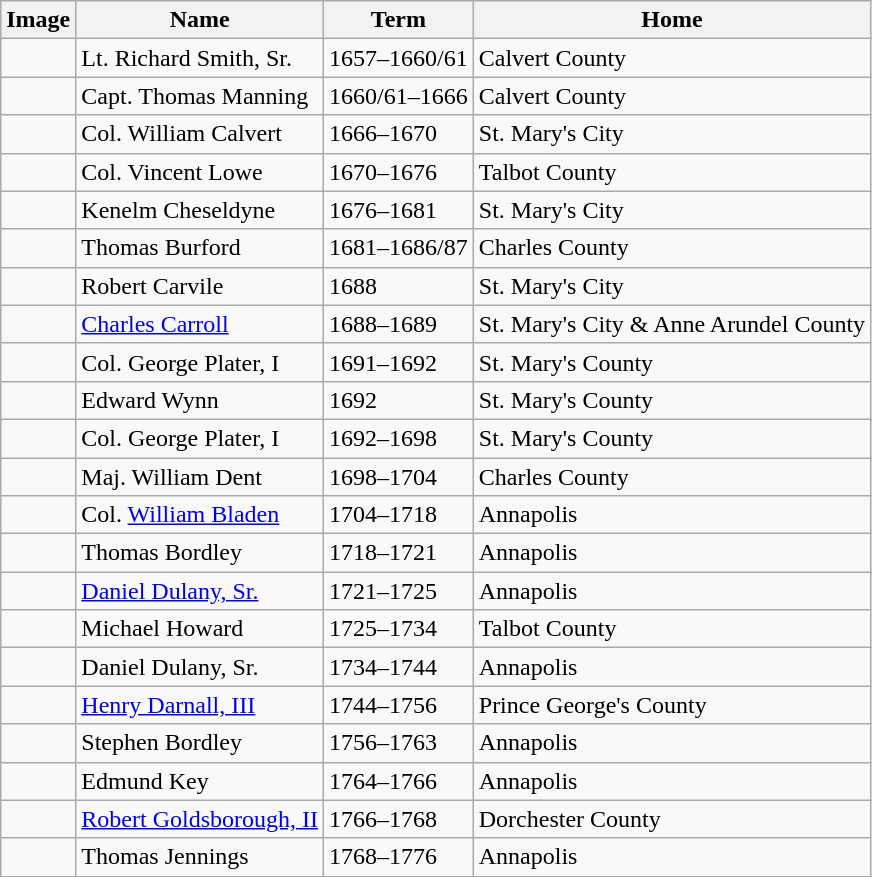<table class="wikitable">
<tr>
<th>Image</th>
<th>Name</th>
<th>Term</th>
<th>Home</th>
</tr>
<tr>
<td></td>
<td>Lt. Richard Smith, Sr.</td>
<td>1657–1660/61</td>
<td>Calvert County</td>
</tr>
<tr>
<td></td>
<td>Capt. Thomas Manning</td>
<td>1660/61–1666</td>
<td>Calvert County</td>
</tr>
<tr>
<td></td>
<td>Col. William Calvert</td>
<td>1666–1670</td>
<td>St. Mary's City</td>
</tr>
<tr>
<td></td>
<td>Col. Vincent Lowe</td>
<td>1670–1676</td>
<td>Talbot County</td>
</tr>
<tr>
<td></td>
<td>Kenelm Cheseldyne</td>
<td>1676–1681</td>
<td>St. Mary's City</td>
</tr>
<tr>
<td></td>
<td>Thomas Burford</td>
<td>1681–1686/87</td>
<td>Charles County</td>
</tr>
<tr>
<td></td>
<td>Robert Carvile</td>
<td>1688</td>
<td>St. Mary's City</td>
</tr>
<tr>
<td></td>
<td><a href='#'>Charles Carroll</a></td>
<td>1688–1689</td>
<td>St. Mary's City & Anne Arundel County</td>
</tr>
<tr>
<td></td>
<td>Col. George Plater, I</td>
<td>1691–1692</td>
<td>St. Mary's County</td>
</tr>
<tr>
<td></td>
<td>Edward Wynn</td>
<td>1692</td>
<td>St. Mary's County</td>
</tr>
<tr>
<td></td>
<td>Col. George Plater, I</td>
<td>1692–1698</td>
<td>St. Mary's County</td>
</tr>
<tr>
<td></td>
<td>Maj. William Dent</td>
<td>1698–1704</td>
<td>Charles County</td>
</tr>
<tr>
<td></td>
<td>Col. <a href='#'>William Bladen</a></td>
<td>1704–1718</td>
<td>Annapolis</td>
</tr>
<tr>
<td></td>
<td>Thomas Bordley</td>
<td>1718–1721</td>
<td>Annapolis</td>
</tr>
<tr>
<td></td>
<td><a href='#'>Daniel Dulany, Sr.</a></td>
<td>1721–1725</td>
<td>Annapolis</td>
</tr>
<tr>
<td></td>
<td>Michael Howard</td>
<td>1725–1734</td>
<td>Talbot County</td>
</tr>
<tr>
<td></td>
<td>Daniel Dulany, Sr.</td>
<td>1734–1744</td>
<td>Annapolis</td>
</tr>
<tr>
<td></td>
<td><a href='#'>Henry Darnall, III</a></td>
<td>1744–1756</td>
<td>Prince George's County</td>
</tr>
<tr>
<td></td>
<td>Stephen Bordley</td>
<td>1756–1763</td>
<td>Annapolis</td>
</tr>
<tr>
<td></td>
<td>Edmund Key</td>
<td>1764–1766</td>
<td>Annapolis</td>
</tr>
<tr>
<td></td>
<td><a href='#'>Robert Goldsborough, II</a></td>
<td>1766–1768</td>
<td>Dorchester County</td>
</tr>
<tr>
<td></td>
<td>Thomas Jennings</td>
<td>1768–1776</td>
<td>Annapolis</td>
</tr>
</table>
